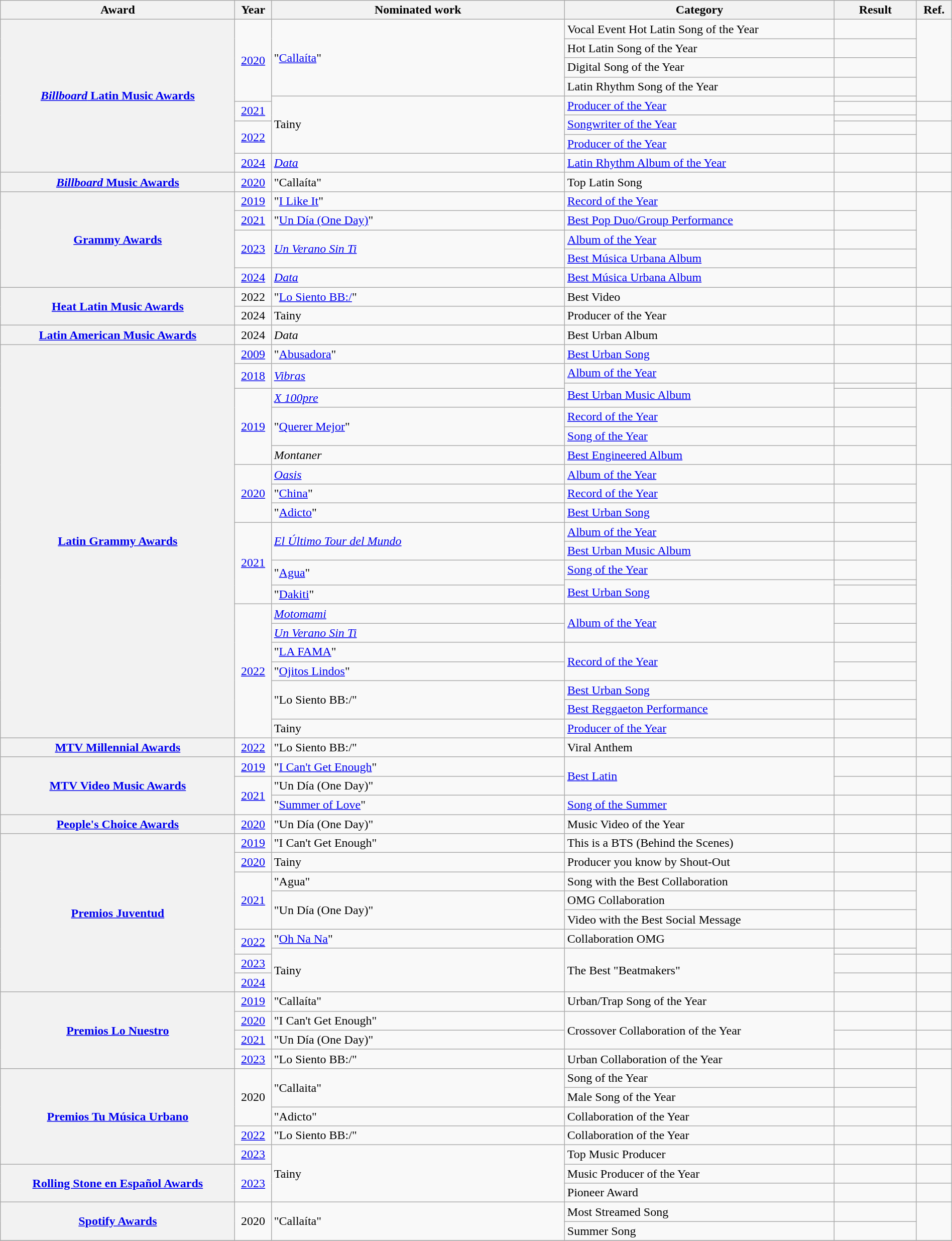<table class="wikitable sortable plainrowheaders" style="width:100%;">
<tr>
<th style="width:20%;">Award</th>
<th width=3%>Year</th>
<th style="width:25%;">Nominated work</th>
<th style="width:23%;">Category</th>
<th style="width:7%;">Result</th>
<th style="width:3%;">Ref.</th>
</tr>
<tr>
<th rowspan="10" scope="row"><a href='#'><em>Billboard</em> Latin Music Awards</a></th>
<td rowspan="5" align="center"><a href='#'>2020</a></td>
<td rowspan="4">"<a href='#'>Callaíta</a>" </td>
<td>Vocal Event Hot Latin Song of the Year</td>
<td></td>
<td rowspan="5" style="text-align:center;"></td>
</tr>
<tr>
<td>Hot Latin Song of the Year</td>
<td></td>
</tr>
<tr>
<td>Digital Song of the Year</td>
<td></td>
</tr>
<tr>
<td>Latin Rhythm Song of the Year</td>
<td></td>
</tr>
<tr>
<td rowspan="5">Tainy</td>
<td rowspan="2"><a href='#'>Producer of the Year</a></td>
<td></td>
</tr>
<tr>
<td align="center" rowspan="2"><a href='#'>2021</a></td>
<td></td>
<td rowspan="2" style="text-align:center;"></td>
</tr>
<tr>
<td rowspan="2"><a href='#'>Songwriter of the Year</a></td>
<td></td>
</tr>
<tr>
<td rowspan="2" align="center"><a href='#'>2022</a></td>
<td></td>
<td rowspan="2" style="text-align:center;"><br></td>
</tr>
<tr>
<td><a href='#'>Producer of the Year</a></td>
<td></td>
</tr>
<tr>
<td style="text-align:center;"><a href='#'>2024</a></td>
<td><em><a href='#'>Data</a></em></td>
<td><a href='#'>Latin Rhythm Album of the Year</a></td>
<td></td>
<td style="text-align:center;"></td>
</tr>
<tr>
<th scope="row" rowspan="1"><a href='#'><em>Billboard</em> Music Awards</a></th>
<td align="center"><a href='#'>2020</a></td>
<td>"Callaíta" </td>
<td>Top Latin Song</td>
<td></td>
<td rowspan="1" style="text-align:center;"></td>
</tr>
<tr>
<th rowspan="5" scope="row"><a href='#'>Grammy Awards</a></th>
<td align="center"><a href='#'>2019</a></td>
<td>"<a href='#'>I Like It</a>" </td>
<td><a href='#'>Record of the Year</a></td>
<td></td>
<td rowspan="5" style="text-align:center;"></td>
</tr>
<tr>
<td align="center"><a href='#'>2021</a></td>
<td>"<a href='#'>Un Día (One Day)</a>" </td>
<td><a href='#'>Best Pop Duo/Group Performance</a></td>
<td></td>
</tr>
<tr>
<td align="center" rowspan="2"><a href='#'>2023</a></td>
<td rowspan="2"><em><a href='#'>Un Verano Sin Ti</a></em> </td>
<td><a href='#'>Album of the Year</a></td>
<td></td>
</tr>
<tr>
<td><a href='#'>Best Música Urbana Album</a></td>
<td></td>
</tr>
<tr>
<td align="center"><a href='#'>2024</a></td>
<td><em><a href='#'>Data</a></em></td>
<td><a href='#'>Best Música Urbana Album</a></td>
<td></td>
</tr>
<tr>
<th rowspan="2" scope="row"><a href='#'>Heat Latin Music Awards</a></th>
<td align="center">2022</td>
<td>"<a href='#'>Lo Siento BB:/</a>" </td>
<td>Best Video</td>
<td></td>
<td align="center"></td>
</tr>
<tr>
<td align="center">2024</td>
<td>Tainy</td>
<td>Producer of the Year</td>
<td></td>
<td align="center"></td>
</tr>
<tr>
<th scope="row"><a href='#'>Latin American Music Awards</a></th>
<td align="center">2024</td>
<td><em>Data</em></td>
<td>Best Urban Album</td>
<td></td>
<td style="text-align:center;"></td>
</tr>
<tr>
<th scope="row" rowspan="22"><a href='#'>Latin Grammy Awards</a></th>
<td align="center"><a href='#'>2009</a></td>
<td>"<a href='#'>Abusadora</a>" </td>
<td><a href='#'>Best Urban Song</a></td>
<td></td>
<td style="text-align:center;"></td>
</tr>
<tr>
<td align="center" rowspan="2"><a href='#'>2018</a></td>
<td rowspan="2"><em><a href='#'>Vibras</a></em> </td>
<td><a href='#'>Album of the Year</a></td>
<td></td>
<td rowspan="2" style="text-align:center;"></td>
</tr>
<tr>
<td rowspan="2"><a href='#'>Best Urban Music Album</a></td>
<td></td>
</tr>
<tr>
<td align="center" rowspan="4"><a href='#'>2019</a></td>
<td><em><a href='#'>X 100pre</a></em> </td>
<td></td>
<td rowspan="4" style="text-align:center;"></td>
</tr>
<tr>
<td rowspan="2">"<a href='#'>Querer Mejor</a>" </td>
<td><a href='#'>Record of the Year</a></td>
<td></td>
</tr>
<tr>
<td><a href='#'>Song of the Year</a></td>
<td></td>
</tr>
<tr>
<td><em>Montaner</em> </td>
<td><a href='#'>Best Engineered Album</a></td>
<td></td>
</tr>
<tr>
<td align="center" rowspan="3"><a href='#'>2020</a></td>
<td><em><a href='#'>Oasis</a></em> </td>
<td><a href='#'>Album of the Year</a></td>
<td></td>
<td rowspan="15" style="text-align:center;"></td>
</tr>
<tr>
<td>"<a href='#'>China</a>" </td>
<td><a href='#'>Record of the Year</a></td>
<td></td>
</tr>
<tr>
<td>"<a href='#'>Adicto</a>" </td>
<td><a href='#'>Best Urban Song</a></td>
<td></td>
</tr>
<tr>
<td align="center" rowspan="5"><a href='#'>2021</a></td>
<td rowspan="2"><em><a href='#'>El Último Tour del Mundo</a></em> </td>
<td><a href='#'>Album of the Year</a></td>
<td></td>
</tr>
<tr>
<td><a href='#'>Best Urban Music Album</a></td>
<td></td>
</tr>
<tr>
<td rowspan="2">"<a href='#'>Agua</a>" </td>
<td><a href='#'>Song of the Year</a></td>
<td></td>
</tr>
<tr>
<td rowspan="2"><a href='#'>Best Urban Song</a></td>
<td></td>
</tr>
<tr>
<td>"<a href='#'>Dakiti</a>" </td>
<td></td>
</tr>
<tr>
<td align="center" rowspan="7"><a href='#'>2022</a></td>
<td><em><a href='#'>Motomami</a></em> </td>
<td rowspan="2"><a href='#'>Album of the Year</a></td>
<td></td>
</tr>
<tr>
<td><em><a href='#'>Un Verano Sin Ti</a></em> </td>
<td></td>
</tr>
<tr>
<td>"<a href='#'>LA FAMA</a>" </td>
<td rowspan="2"><a href='#'>Record of the Year</a></td>
<td></td>
</tr>
<tr>
<td>"<a href='#'>Ojitos Lindos</a>" </td>
<td></td>
</tr>
<tr>
<td rowspan="2">"Lo Siento BB:/" </td>
<td><a href='#'>Best Urban Song</a></td>
<td></td>
</tr>
<tr>
<td><a href='#'>Best Reggaeton Performance</a></td>
<td></td>
</tr>
<tr>
<td>Tainy</td>
<td><a href='#'>Producer of the Year</a></td>
<td></td>
</tr>
<tr>
<th rowspan="1" scope="row"><a href='#'>MTV Millennial Awards</a></th>
<td align="center"><a href='#'>2022</a></td>
<td>"Lo Siento BB:/" </td>
<td>Viral Anthem</td>
<td></td>
<td style="text-align:center;"></td>
</tr>
<tr>
<th scope="row" rowspan="3"><a href='#'>MTV Video Music Awards</a></th>
<td align="center"><a href='#'>2019</a></td>
<td>"<a href='#'>I Can't Get Enough</a>" </td>
<td rowspan="2"><a href='#'>Best Latin</a></td>
<td></td>
<td style="text-align:center;"></td>
</tr>
<tr>
<td align="center" rowspan="2"><a href='#'>2021</a></td>
<td>"Un Día (One Day)" </td>
<td></td>
<td style="text-align:center;"></td>
</tr>
<tr>
<td>"<a href='#'>Summer of Love</a>" </td>
<td><a href='#'>Song of the Summer</a></td>
<td></td>
<td align=center></td>
</tr>
<tr>
<th scope="row"><a href='#'>People's Choice Awards</a></th>
<td align="center"><a href='#'>2020</a></td>
<td>"Un Día (One Day)" </td>
<td>Music Video of the Year</td>
<td></td>
<td style="text-align:center;"></td>
</tr>
<tr>
<th rowspan="9" scope="row"><a href='#'>Premios Juventud</a></th>
<td align="center"><a href='#'>2019</a></td>
<td>"I Can't Get Enough" </td>
<td>This is a BTS (Behind the Scenes)</td>
<td></td>
<td style="text-align:center;"></td>
</tr>
<tr>
<td align="center"><a href='#'>2020</a></td>
<td>Tainy</td>
<td>Producer you know by Shout-Out</td>
<td></td>
<td style="text-align:center;"></td>
</tr>
<tr>
<td align="center" rowspan="3"><a href='#'>2021</a></td>
<td>"Agua" </td>
<td>Song with the Best Collaboration</td>
<td></td>
<td rowspan="3" style="text-align:center;"></td>
</tr>
<tr>
<td rowspan="2">"Un Día (One Day)" </td>
<td>OMG Collaboration</td>
<td></td>
</tr>
<tr>
<td>Video with the Best Social Message</td>
<td></td>
</tr>
<tr>
<td align="center" rowspan="2"><a href='#'>2022</a></td>
<td>"<a href='#'>Oh Na Na</a>" </td>
<td>Collaboration OMG</td>
<td></td>
<td align="center" rowspan="2"></td>
</tr>
<tr>
<td rowspan="3">Tainy</td>
<td rowspan="3">The Best "Beatmakers"</td>
<td></td>
</tr>
<tr>
<td align="center"><a href='#'>2023</a></td>
<td></td>
<td align="center"></td>
</tr>
<tr>
<td align="center"><a href='#'>2024</a></td>
<td></td>
<td align="center"></td>
</tr>
<tr>
<th rowspan="4" scope="row"><a href='#'>Premios Lo Nuestro</a></th>
<td align="center"><a href='#'>2019</a></td>
<td>"Callaíta" </td>
<td>Urban/Trap Song of the Year</td>
<td></td>
<td style="text-align:center;"></td>
</tr>
<tr>
<td align="center"><a href='#'>2020</a></td>
<td>"I Can't Get Enough" </td>
<td rowspan="2">Crossover Collaboration of the Year</td>
<td></td>
<td style="text-align:center;"></td>
</tr>
<tr>
<td align="center"><a href='#'>2021</a></td>
<td>"Un Día (One Day)" </td>
<td></td>
<td style="text-align:center;"></td>
</tr>
<tr>
<td align="center"><a href='#'>2023</a></td>
<td>"Lo Siento BB:/" </td>
<td>Urban Collaboration of the Year</td>
<td></td>
<td style="text-align:center;"></td>
</tr>
<tr>
<th rowspan="5" scope="row"><a href='#'>Premios Tu Música Urbano</a></th>
<td rowspan="3" align="center">2020</td>
<td rowspan="2">"Callaita" </td>
<td>Song of the Year</td>
<td></td>
<td rowspan="3" style="text-align:center;"></td>
</tr>
<tr>
<td>Male Song of the Year</td>
<td></td>
</tr>
<tr>
<td>"Adicto" </td>
<td>Collaboration of the Year</td>
<td></td>
</tr>
<tr>
<td align="center"><a href='#'>2022</a></td>
<td>"Lo Siento BB:/" </td>
<td>Collaboration of the Year</td>
<td></td>
<td align="center"></td>
</tr>
<tr>
<td align="center"><a href='#'>2023</a></td>
<td rowspan="3">Tainy</td>
<td>Top Music Producer</td>
<td></td>
<td align="center"></td>
</tr>
<tr>
<th rowspan="2" scope="row"><a href='#'>Rolling Stone en Español Awards</a></th>
<td rowspan="2" align="center"><a href='#'>2023</a></td>
<td>Music Producer of the Year</td>
<td></td>
<td align="center"></td>
</tr>
<tr>
<td>Pioneer Award</td>
<td></td>
<td align="center"></td>
</tr>
<tr>
<th scope="row" rowspan="2"><a href='#'>Spotify Awards</a></th>
<td rowspan="2" align="center">2020</td>
<td rowspan="2">"Callaíta" </td>
<td>Most Streamed Song</td>
<td></td>
<td rowspan="2" style="text-align:center;"></td>
</tr>
<tr>
<td>Summer Song</td>
<td></td>
</tr>
<tr>
</tr>
</table>
